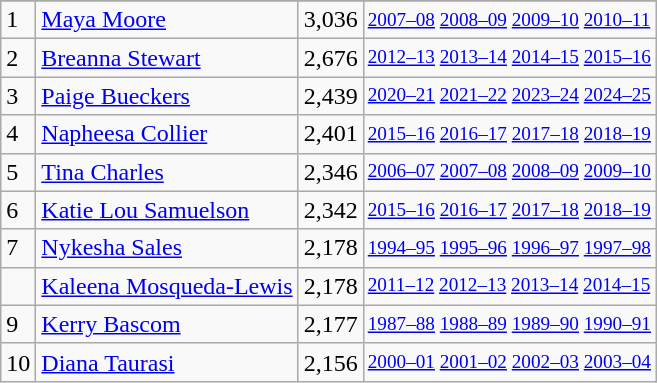<table class="wikitable">
<tr>
</tr>
<tr>
<td>1</td>
<td><a href='#'>Maya Moore</a></td>
<td>3,036</td>
<td style="font-size:80%;"><a href='#'>2007–08</a> <a href='#'>2008–09</a> <a href='#'>2009–10</a> <a href='#'>2010–11</a></td>
</tr>
<tr>
<td>2</td>
<td><a href='#'>Breanna Stewart</a></td>
<td>2,676</td>
<td style="font-size:80%;"><a href='#'>2012–13</a> <a href='#'>2013–14</a> <a href='#'>2014–15</a> <a href='#'>2015–16</a></td>
</tr>
<tr>
<td>3</td>
<td><a href='#'>Paige Bueckers</a></td>
<td>2,439</td>
<td style="font-size:80%;"><a href='#'>2020–21</a> <a href='#'>2021–22</a> <a href='#'>2023–24</a> <a href='#'>2024–25</a></td>
</tr>
<tr>
<td>4</td>
<td><a href='#'>Napheesa Collier</a></td>
<td>2,401</td>
<td style="font-size:80%;"><a href='#'>2015–16</a> <a href='#'>2016–17</a> <a href='#'>2017–18</a> <a href='#'>2018–19</a></td>
</tr>
<tr>
<td>5</td>
<td><a href='#'>Tina Charles</a></td>
<td>2,346</td>
<td style="font-size:80%;"><a href='#'>2006–07</a> <a href='#'>2007–08</a> <a href='#'>2008–09</a> <a href='#'>2009–10</a></td>
</tr>
<tr>
<td>6</td>
<td><a href='#'>Katie Lou Samuelson</a></td>
<td>2,342</td>
<td style="font-size:80%;"><a href='#'>2015–16</a> <a href='#'>2016–17</a> <a href='#'>2017–18</a> <a href='#'>2018–19</a></td>
</tr>
<tr>
<td>7</td>
<td><a href='#'>Nykesha Sales</a></td>
<td>2,178</td>
<td style="font-size:80%;"><a href='#'>1994–95</a> <a href='#'>1995–96</a> <a href='#'>1996–97</a> <a href='#'>1997–98</a></td>
</tr>
<tr>
<td></td>
<td><a href='#'>Kaleena Mosqueda-Lewis</a></td>
<td>2,178</td>
<td style="font-size:80%;"><a href='#'>2011–12</a> <a href='#'>2012–13</a> <a href='#'>2013–14</a> <a href='#'>2014–15</a></td>
</tr>
<tr>
<td>9</td>
<td><a href='#'>Kerry Bascom</a></td>
<td>2,177</td>
<td style="font-size:80%;"><a href='#'>1987–88</a> <a href='#'>1988–89</a> <a href='#'>1989–90</a> <a href='#'>1990–91</a></td>
</tr>
<tr>
<td>10</td>
<td><a href='#'>Diana Taurasi</a></td>
<td>2,156</td>
<td style="font-size:80%;"><a href='#'>2000–01</a> <a href='#'>2001–02</a> <a href='#'>2002–03</a> <a href='#'>2003–04</a><br></td>
</tr>
</table>
